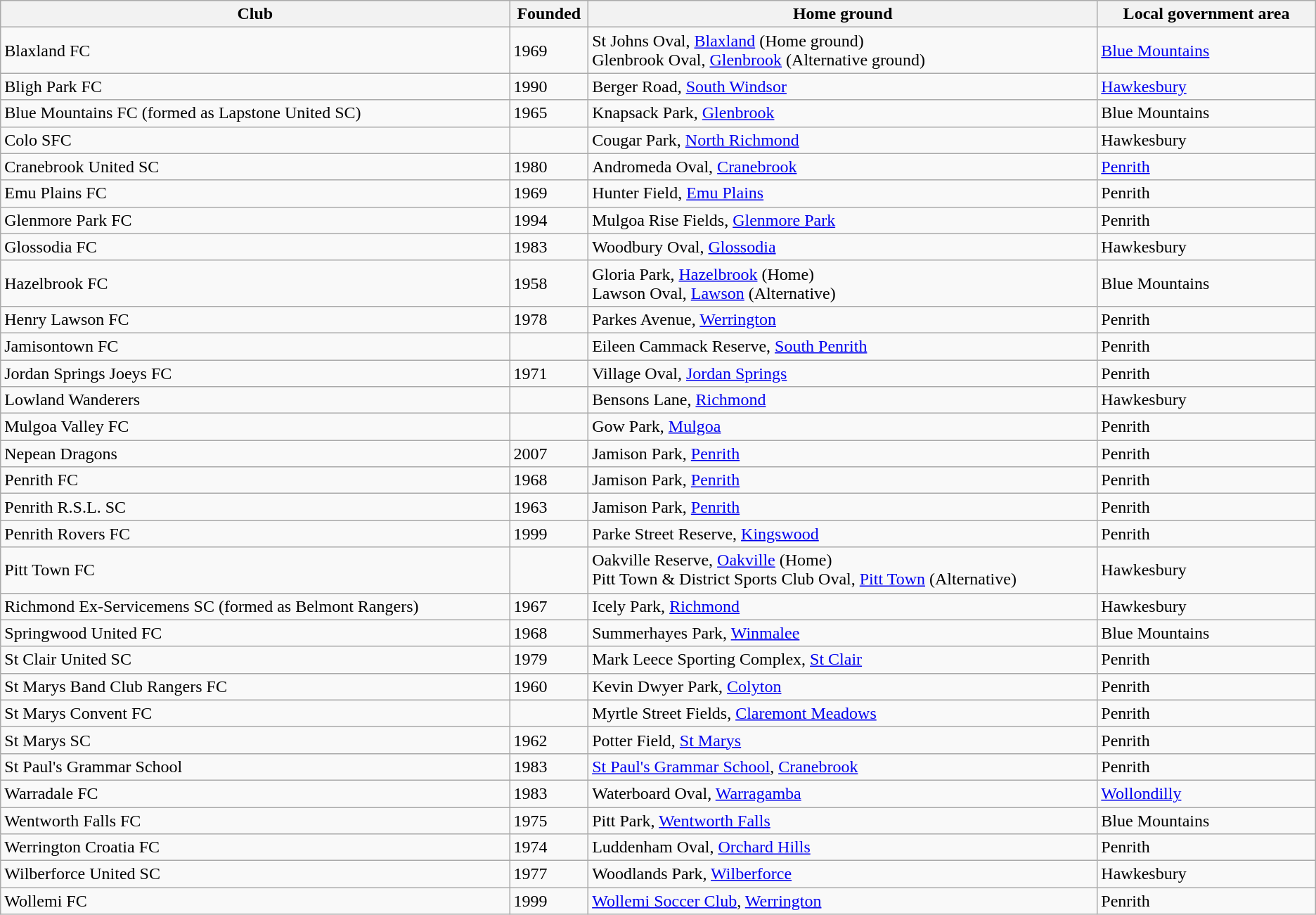<table class="wikitable">
<tr>
<th width=35%>Club</th>
<th width=5%>Founded</th>
<th width=35%>Home ground</th>
<th width=15%>Local government area</th>
</tr>
<tr>
<td>Blaxland FC</td>
<td>1969</td>
<td>St Johns Oval, <a href='#'>Blaxland</a> (Home ground) <br> Glenbrook Oval, <a href='#'>Glenbrook</a> (Alternative ground)</td>
<td><a href='#'>Blue Mountains</a></td>
</tr>
<tr>
<td>Bligh Park FC</td>
<td>1990</td>
<td>Berger Road, <a href='#'>South Windsor</a></td>
<td><a href='#'>Hawkesbury</a></td>
</tr>
<tr>
<td>Blue Mountains FC (formed as Lapstone United SC)</td>
<td>1965</td>
<td>Knapsack Park, <a href='#'>Glenbrook</a></td>
<td>Blue Mountains</td>
</tr>
<tr>
<td>Colo SFC</td>
<td></td>
<td>Cougar Park, <a href='#'>North Richmond</a></td>
<td>Hawkesbury</td>
</tr>
<tr>
<td>Cranebrook United SC</td>
<td>1980</td>
<td>Andromeda Oval, <a href='#'>Cranebrook</a></td>
<td><a href='#'>Penrith</a></td>
</tr>
<tr>
<td>Emu Plains FC</td>
<td>1969</td>
<td>Hunter Field, <a href='#'>Emu Plains</a></td>
<td>Penrith</td>
</tr>
<tr>
<td>Glenmore Park FC</td>
<td>1994</td>
<td>Mulgoa Rise Fields, <a href='#'>Glenmore Park</a></td>
<td>Penrith</td>
</tr>
<tr>
<td>Glossodia FC</td>
<td>1983</td>
<td>Woodbury Oval, <a href='#'>Glossodia</a></td>
<td>Hawkesbury</td>
</tr>
<tr>
<td>Hazelbrook FC</td>
<td>1958</td>
<td>Gloria Park, <a href='#'>Hazelbrook</a> (Home) <br> Lawson Oval, <a href='#'>Lawson</a> (Alternative)</td>
<td>Blue Mountains</td>
</tr>
<tr>
<td>Henry Lawson FC</td>
<td>1978</td>
<td>Parkes Avenue, <a href='#'>Werrington</a></td>
<td>Penrith</td>
</tr>
<tr>
<td>Jamisontown FC</td>
<td></td>
<td>Eileen Cammack Reserve, <a href='#'>South Penrith</a></td>
<td>Penrith</td>
</tr>
<tr>
<td>Jordan Springs Joeys FC</td>
<td>1971</td>
<td>Village Oval, <a href='#'>Jordan Springs</a></td>
<td>Penrith</td>
</tr>
<tr>
<td>Lowland Wanderers</td>
<td></td>
<td>Bensons Lane, <a href='#'>Richmond</a></td>
<td>Hawkesbury</td>
</tr>
<tr>
<td>Mulgoa Valley FC</td>
<td></td>
<td>Gow Park, <a href='#'>Mulgoa</a></td>
<td>Penrith</td>
</tr>
<tr>
<td>Nepean Dragons</td>
<td>2007</td>
<td>Jamison Park, <a href='#'>Penrith</a></td>
<td>Penrith</td>
</tr>
<tr>
<td>Penrith FC</td>
<td>1968</td>
<td>Jamison Park, <a href='#'>Penrith</a></td>
<td>Penrith</td>
</tr>
<tr>
<td>Penrith R.S.L. SC</td>
<td>1963</td>
<td>Jamison Park, <a href='#'>Penrith</a></td>
<td>Penrith</td>
</tr>
<tr>
<td>Penrith Rovers FC</td>
<td>1999</td>
<td>Parke Street Reserve, <a href='#'>Kingswood</a></td>
<td>Penrith</td>
</tr>
<tr>
<td>Pitt Town FC</td>
<td></td>
<td>Oakville Reserve, <a href='#'>Oakville</a> (Home) <br> Pitt Town & District Sports Club Oval, <a href='#'>Pitt Town</a> (Alternative)</td>
<td>Hawkesbury</td>
</tr>
<tr>
<td>Richmond Ex-Servicemens SC (formed as Belmont Rangers)</td>
<td>1967</td>
<td>Icely Park, <a href='#'>Richmond</a></td>
<td>Hawkesbury</td>
</tr>
<tr>
<td>Springwood United FC</td>
<td>1968</td>
<td>Summerhayes Park, <a href='#'>Winmalee</a></td>
<td>Blue Mountains</td>
</tr>
<tr>
<td>St Clair United SC</td>
<td>1979</td>
<td>Mark Leece Sporting Complex, <a href='#'>St Clair</a></td>
<td>Penrith</td>
</tr>
<tr>
<td>St Marys Band Club Rangers FC</td>
<td>1960</td>
<td>Kevin Dwyer Park, <a href='#'>Colyton</a></td>
<td>Penrith</td>
</tr>
<tr>
<td>St Marys Convent FC</td>
<td></td>
<td>Myrtle Street Fields, <a href='#'>Claremont Meadows</a></td>
<td>Penrith</td>
</tr>
<tr>
<td>St Marys SC</td>
<td>1962</td>
<td>Potter Field, <a href='#'>St Marys</a></td>
<td>Penrith</td>
</tr>
<tr>
<td>St Paul's Grammar School</td>
<td>1983</td>
<td><a href='#'>St Paul's Grammar School</a>, <a href='#'>Cranebrook</a></td>
<td>Penrith</td>
</tr>
<tr>
<td>Warradale FC</td>
<td>1983</td>
<td>Waterboard Oval, <a href='#'>Warragamba</a></td>
<td><a href='#'>Wollondilly</a></td>
</tr>
<tr>
<td>Wentworth Falls FC</td>
<td>1975</td>
<td>Pitt Park, <a href='#'>Wentworth Falls</a></td>
<td>Blue Mountains</td>
</tr>
<tr>
<td>Werrington Croatia FC</td>
<td>1974</td>
<td>Luddenham Oval, <a href='#'>Orchard Hills</a></td>
<td>Penrith</td>
</tr>
<tr>
<td>Wilberforce United SC</td>
<td>1977</td>
<td>Woodlands Park, <a href='#'>Wilberforce</a></td>
<td>Hawkesbury</td>
</tr>
<tr>
<td>Wollemi FC</td>
<td>1999</td>
<td><a href='#'>Wollemi Soccer Club</a>, <a href='#'>Werrington</a></td>
<td>Penrith</td>
</tr>
</table>
